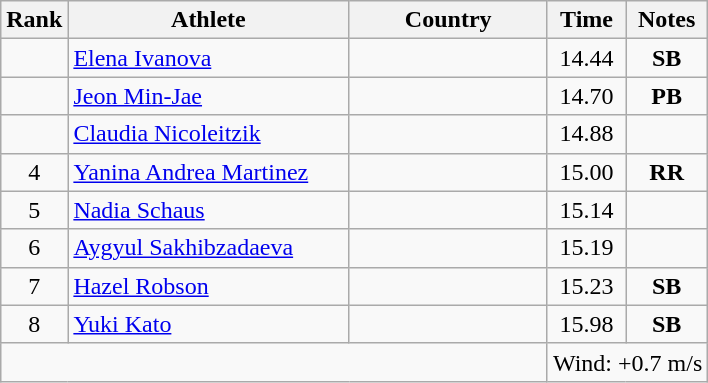<table class="wikitable sortable" style="text-align:center">
<tr>
<th>Rank</th>
<th style="width:180px">Athlete</th>
<th style="width:125px">Country</th>
<th>Time</th>
<th>Notes</th>
</tr>
<tr>
<td></td>
<td style="text-align:left;"><a href='#'>Elena Ivanova</a></td>
<td style="text-align:left;"></td>
<td>14.44</td>
<td><strong>SB</strong></td>
</tr>
<tr>
<td></td>
<td style="text-align:left;"><a href='#'>Jeon Min-Jae</a></td>
<td style="text-align:left;"></td>
<td>14.70</td>
<td><strong>PB</strong></td>
</tr>
<tr>
<td></td>
<td style="text-align:left;"><a href='#'>Claudia Nicoleitzik</a></td>
<td style="text-align:left;"></td>
<td>14.88</td>
<td></td>
</tr>
<tr>
<td>4</td>
<td style="text-align:left;"><a href='#'>Yanina Andrea Martinez</a></td>
<td style="text-align:left;"></td>
<td>15.00</td>
<td><strong>RR</strong></td>
</tr>
<tr>
<td>5</td>
<td style="text-align:left;"><a href='#'>Nadia Schaus</a></td>
<td style="text-align:left;"></td>
<td>15.14</td>
<td></td>
</tr>
<tr>
<td>6</td>
<td style="text-align:left;"><a href='#'>Aygyul Sakhibzadaeva</a></td>
<td style="text-align:left;"></td>
<td>15.19</td>
<td></td>
</tr>
<tr>
<td>7</td>
<td style="text-align:left;"><a href='#'>Hazel Robson</a></td>
<td style="text-align:left;"></td>
<td>15.23</td>
<td><strong>SB</strong></td>
</tr>
<tr>
<td>8</td>
<td style="text-align:left;"><a href='#'>Yuki Kato</a></td>
<td style="text-align:left;"></td>
<td>15.98</td>
<td><strong>SB</strong></td>
</tr>
<tr class="sortbottom">
<td colspan="3"></td>
<td colspan="2">Wind: +0.7 m/s</td>
</tr>
</table>
